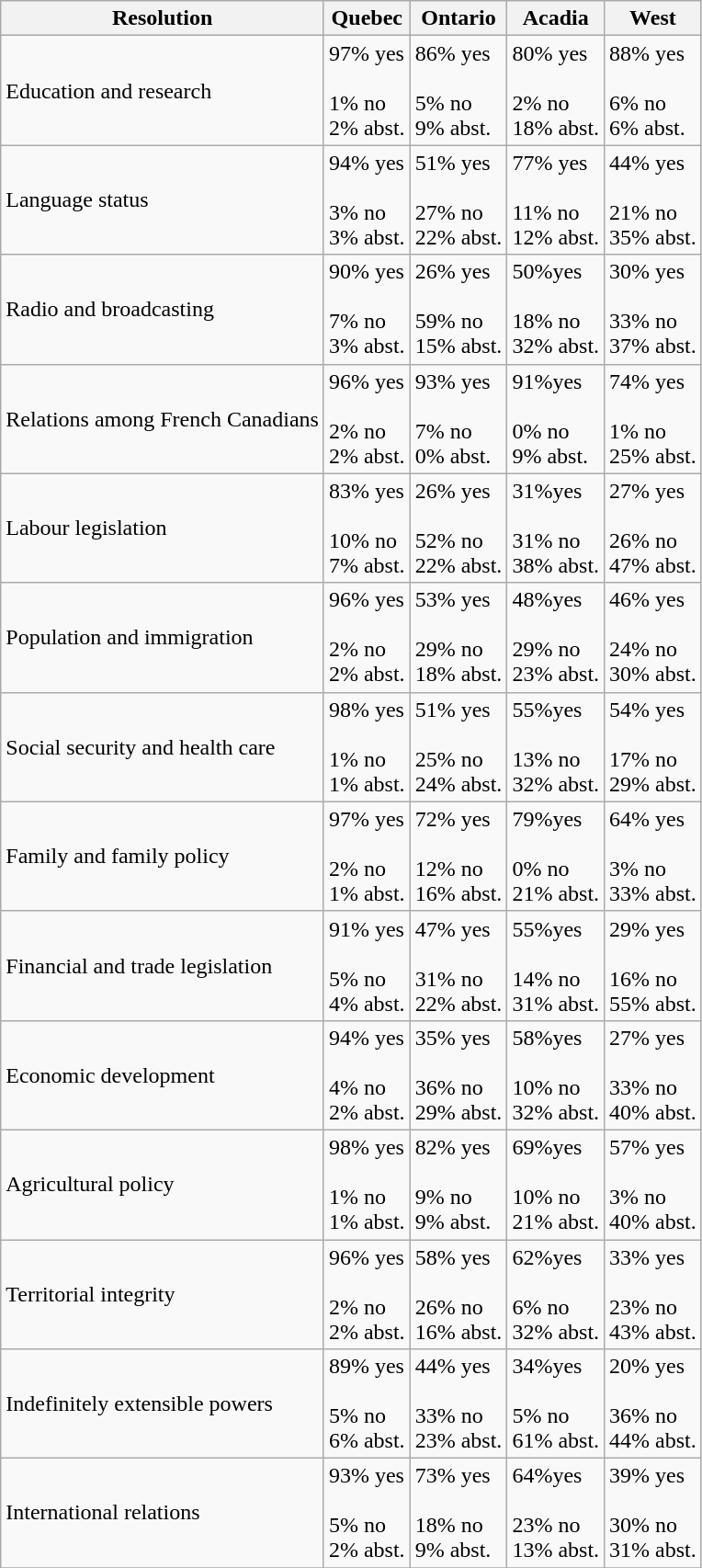<table class="wikitable" border="1">
<tr>
<th>Resolution</th>
<th>Quebec</th>
<th>Ontario</th>
<th>Acadia</th>
<th>West</th>
</tr>
<tr>
<td>Education and research</td>
<td>97% yes<br><br>1% no<br>
2% abst.</td>
<td>86% yes<br><br>5% no<br>
9% abst.</td>
<td>80% yes<br><br>2% no<br>
18% abst.</td>
<td>88% yes<br><br>6% no<br>
6% abst.</td>
</tr>
<tr>
<td>Language status</td>
<td>94% yes<br><br>3% no<br>
3% abst.</td>
<td>51% yes<br><br>27% no<br>
22% abst.</td>
<td>77% yes<br><br>11% no<br>
12% abst.</td>
<td>44% yes<br><br>21% no<br>
35% abst.</td>
</tr>
<tr>
<td>Radio and broadcasting</td>
<td>90% yes<br><br>7% no<br>
3% abst.</td>
<td>26% yes<br><br>59% no<br>
15% abst.</td>
<td>50%yes<br><br>18% no<br>
32% abst.</td>
<td>30% yes<br><br>33% no<br>
37% abst.</td>
</tr>
<tr>
<td>Relations among French Canadians</td>
<td>96% yes<br><br>2% no<br>
2% abst.</td>
<td>93% yes<br><br>7% no<br>
0% abst.</td>
<td>91%yes<br><br>0% no<br>
9% abst.</td>
<td>74% yes<br><br>1% no<br>
25% abst.</td>
</tr>
<tr>
<td>Labour legislation</td>
<td>83% yes<br><br>10% no<br>
7% abst.</td>
<td>26% yes<br><br>52% no<br>
22% abst.</td>
<td>31%yes<br><br>31% no<br>
38% abst.</td>
<td>27% yes<br><br>26% no<br>
47% abst.</td>
</tr>
<tr>
<td>Population and immigration</td>
<td>96% yes<br><br>2% no<br>
2% abst.</td>
<td>53% yes<br><br>29% no<br>
18% abst.</td>
<td>48%yes<br><br>29% no<br>
23% abst.</td>
<td>46% yes<br><br>24% no<br>
30% abst.</td>
</tr>
<tr>
<td>Social security and health care</td>
<td>98% yes<br><br>1% no<br>
1% abst.</td>
<td>51% yes<br><br>25% no<br>
24% abst.</td>
<td>55%yes<br><br>13% no<br>
32% abst.</td>
<td>54% yes<br><br>17% no<br>
29% abst.</td>
</tr>
<tr>
<td>Family and family policy</td>
<td>97% yes<br><br>2% no<br>
1% abst.</td>
<td>72% yes<br><br>12% no<br>
16% abst.</td>
<td>79%yes<br><br>0% no<br>
21% abst.</td>
<td>64% yes<br><br>3% no<br>
33% abst.</td>
</tr>
<tr>
<td>Financial and trade legislation</td>
<td>91% yes<br><br>5% no<br>
4% abst.</td>
<td>47% yes<br><br>31% no<br>
22% abst.</td>
<td>55%yes<br><br>14% no<br>
31% abst.</td>
<td>29% yes<br><br>16% no<br>
55% abst.</td>
</tr>
<tr>
<td>Economic development</td>
<td>94% yes<br><br>4% no<br>
2% abst.</td>
<td>35% yes<br><br>36% no<br>
29% abst.</td>
<td>58%yes<br><br>10% no<br>
32% abst.</td>
<td>27% yes<br><br>33% no<br>
40% abst.</td>
</tr>
<tr>
<td>Agricultural policy</td>
<td>98% yes<br><br>1% no<br>
1% abst.</td>
<td>82% yes<br><br>9% no<br>
9% abst.</td>
<td>69%yes<br><br>10% no<br>
21% abst.</td>
<td>57% yes<br><br>3% no<br>
40% abst.</td>
</tr>
<tr>
<td>Territorial integrity</td>
<td>96% yes<br><br>2% no<br>
2% abst.</td>
<td>58% yes<br><br>26% no<br>
16% abst.</td>
<td>62%yes<br><br>6% no<br>
32% abst.</td>
<td>33% yes<br><br>23% no<br>
43% abst.</td>
</tr>
<tr>
<td>Indefinitely extensible powers</td>
<td>89% yes<br><br>5% no<br>
6% abst.</td>
<td>44% yes<br><br>33% no<br>
23% abst.</td>
<td>34%yes<br><br>5% no<br>
61% abst.</td>
<td>20% yes<br><br>36% no<br>
44% abst.</td>
</tr>
<tr>
<td>International relations</td>
<td>93% yes<br><br>5% no<br>
2% abst.</td>
<td>73% yes<br><br>18% no<br>
9% abst.</td>
<td>64%yes<br><br>23% no<br>
13% abst.</td>
<td>39% yes<br><br>30% no<br>
31% abst.</td>
</tr>
<tr>
</tr>
</table>
